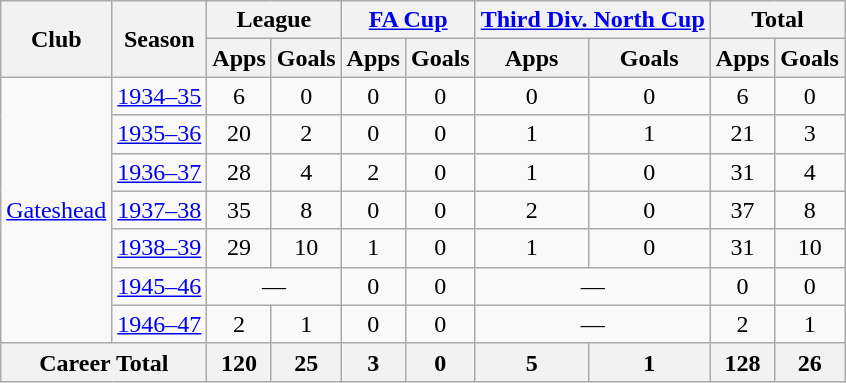<table class="wikitable" style="text-align: center;">
<tr>
<th rowspan="2">Club</th>
<th rowspan="2">Season</th>
<th colspan="2">League</th>
<th colspan="2"><a href='#'>FA Cup</a></th>
<th colspan="2"><a href='#'>Third Div. North Cup</a></th>
<th colspan="2">Total</th>
</tr>
<tr>
<th>Apps</th>
<th>Goals</th>
<th>Apps</th>
<th>Goals</th>
<th>Apps</th>
<th>Goals</th>
<th>Apps</th>
<th>Goals</th>
</tr>
<tr>
<td rowspan="7"><a href='#'>Gateshead</a></td>
<td><a href='#'>1934–35</a></td>
<td>6</td>
<td>0</td>
<td>0</td>
<td>0</td>
<td>0</td>
<td>0</td>
<td>6</td>
<td>0</td>
</tr>
<tr>
<td><a href='#'>1935–36</a></td>
<td>20</td>
<td>2</td>
<td>0</td>
<td>0</td>
<td>1</td>
<td>1</td>
<td>21</td>
<td>3</td>
</tr>
<tr>
<td><a href='#'>1936–37</a></td>
<td>28</td>
<td>4</td>
<td>2</td>
<td>0</td>
<td>1</td>
<td>0</td>
<td>31</td>
<td>4</td>
</tr>
<tr>
<td><a href='#'>1937–38</a></td>
<td>35</td>
<td>8</td>
<td>0</td>
<td>0</td>
<td>2</td>
<td>0</td>
<td>37</td>
<td>8</td>
</tr>
<tr>
<td><a href='#'>1938–39</a></td>
<td>29</td>
<td>10</td>
<td>1</td>
<td>0</td>
<td>1</td>
<td>0</td>
<td>31</td>
<td>10</td>
</tr>
<tr>
<td><a href='#'>1945–46</a></td>
<td colspan=2>—</td>
<td>0</td>
<td>0</td>
<td colspan=2>—</td>
<td>0</td>
<td>0</td>
</tr>
<tr>
<td><a href='#'>1946–47</a></td>
<td>2</td>
<td>1</td>
<td>0</td>
<td>0</td>
<td colspan=2>—</td>
<td>2</td>
<td>1</td>
</tr>
<tr>
<th colspan="2">Career Total</th>
<th>120</th>
<th>25</th>
<th>3</th>
<th>0</th>
<th>5</th>
<th>1</th>
<th>128</th>
<th>26</th>
</tr>
</table>
